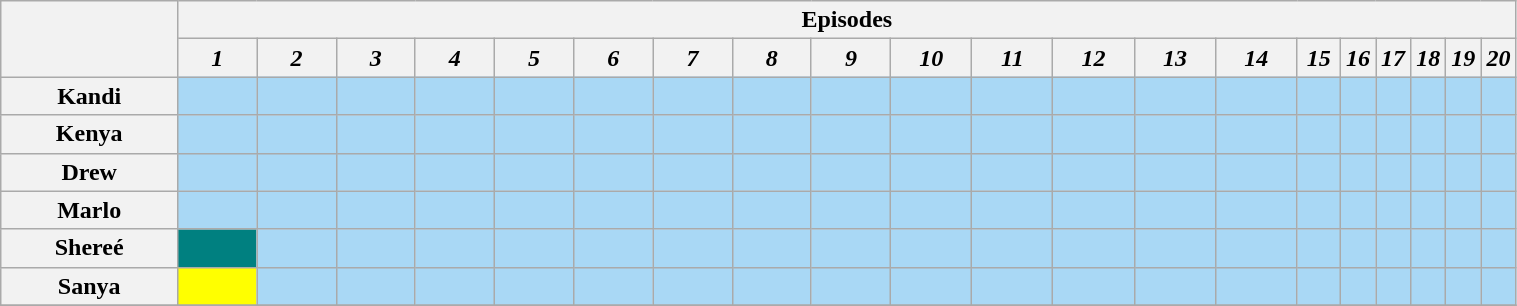<table class="wikitable" style="text-align:center; width:80%;">
<tr>
<th rowspan="2" style="width:13%;"></th>
<th colspan="36" style="text-align:center;">Episodes</th>
</tr>
<tr>
<th style="text-align:center; width:6%;"><em>1</em></th>
<th style="text-align:center; width:6%;"><em>2</em></th>
<th style="text-align:center; width:6%;"><em>3</em></th>
<th style="text-align:center; width:6%;"><em>4</em></th>
<th style="text-align:center; width:6%;"><em>5</em></th>
<th style="text-align:center; width:6%;"><em>6</em></th>
<th style="text-align:center; width:6%;"><em>7</em></th>
<th style="text-align:center; width:6%;"><em>8</em></th>
<th style="text-align:center; width:6%;"><em>9</em></th>
<th style="text-align:center; width:6%;"><em>10</em></th>
<th style="text-align:center; width:6%;"><em>11</em></th>
<th style="text-align:center; width:6%;"><em>12</em></th>
<th style="text-align:center; width:6%;"><em>13</em></th>
<th style="text-align:center; width:6%;"><em>14</em></th>
<th style="text-align:center; width:6%;"><em>15</em></th>
<th style="text-align:center; width:6%;"><em>16</em></th>
<th style="text-align:center; width:6%;"><em>17</em></th>
<th style="text-align:center; width:6%;"><em>18</em></th>
<th style="text-align:center; width:6%;"><em>19</em></th>
<th style="text-align:center; width:6%;"><em>20</em></th>
</tr>
<tr>
<th>Kandi</th>
<td style="background:#A9D8F5;"></td>
<td style="background:#A9D8F5;"></td>
<td style="background:#A9D8F5;"></td>
<td style="background:#A9D8F5;"></td>
<td style="background:#A9D8F5;"></td>
<td style="background:#A9D8F5;"></td>
<td style="background:#A9D8F5;"></td>
<td style="background:#A9D8F5;"></td>
<td style="background:#A9D8F5;"></td>
<td style="background:#A9D8F5;"></td>
<td style="background:#A9D8F5;"></td>
<td style="background:#A9D8F5;"></td>
<td style="background:#A9D8F5;"></td>
<td style="background:#A9D8F5;"></td>
<td style="background:#A9D8F5;"></td>
<td style="background:#A9D8F5;"></td>
<td style="background:#A9D8F5;"></td>
<td style="background:#A9D8F5;"></td>
<td style="background:#A9D8F5;"></td>
<td style="background:#A9D8F5;"></td>
</tr>
<tr>
<th>Kenya</th>
<td style="background:#A9D8F5;"></td>
<td style="background:#A9D8F5;"></td>
<td style="background:#A9D8F5;"></td>
<td style="background:#A9D8F5;"></td>
<td style="background:#A9D8F5;"></td>
<td style="background:#A9D8F5;"></td>
<td style="background:#A9D8F5;"></td>
<td style="background:#A9D8F5;"></td>
<td style="background:#A9D8F5;"></td>
<td style="background:#A9D8F5;"></td>
<td style="background:#A9D8F5;"></td>
<td style="background:#A9D8F5;"></td>
<td style="background:#A9D8F5;"></td>
<td style="background:#A9D8F5;"></td>
<td style="background:#A9D8F5;"></td>
<td style="background:#A9D8F5;"></td>
<td style="background:#A9D8F5;"></td>
<td style="background:#A9D8F5;"></td>
<td style="background:#A9D8F5;"></td>
<td style="background:#A9D8F5;"></td>
</tr>
<tr>
<th>Drew</th>
<td style="background:#A9D8F5;"></td>
<td style="background:#A9D8F5;"></td>
<td style="background:#A9D8F5;"></td>
<td style="background:#A9D8F5;"></td>
<td style="background:#A9D8F5;"></td>
<td style="background:#A9D8F5;"></td>
<td style="background:#A9D8F5;"></td>
<td style="background:#A9D8F5;"></td>
<td style="background:#A9D8F5;"></td>
<td style="background:#A9D8F5;"></td>
<td style="background:#A9D8F5;"></td>
<td style="background:#A9D8F5;"></td>
<td style="background:#A9D8F5;"></td>
<td style="background:#A9D8F5;"></td>
<td style="background:#A9D8F5;"></td>
<td style="background:#A9D8F5;"></td>
<td style="background:#A9D8F5;"></td>
<td style="background:#A9D8F5;"></td>
<td style="background:#A9D8F5;"></td>
<td style="background:#A9D8F5;"></td>
</tr>
<tr>
<th>Marlo</th>
<td style="background:#A9D8F5;"></td>
<td style="background:#A9D8F5;"></td>
<td style="background:#A9D8F5;"></td>
<td style="background:#A9D8F5;"></td>
<td style="background:#A9D8F5;"></td>
<td style="background:#A9D8F5;"></td>
<td style="background:#A9D8F5;"></td>
<td style="background:#A9D8F5;"></td>
<td style="background:#A9D8F5;"></td>
<td style="background:#A9D8F5;"></td>
<td style="background:#A9D8F5;"></td>
<td style="background:#A9D8F5;"></td>
<td style="background:#A9D8F5;"></td>
<td style="background:#A9D8F5;"></td>
<td style="background:#A9D8F5;"></td>
<td style="background:#A9D8F5;"></td>
<td style="background:#A9D8F5;"></td>
<td style="background:#A9D8F5;"></td>
<td style="background:#A9D8F5;"></td>
<td style="background:#A9D8F5;"></td>
</tr>
<tr>
<th>Shereé</th>
<td style="background:teal;"></td>
<td style="background:#A9D8F5;"></td>
<td style="background:#A9D8F5;"></td>
<td style="background:#A9D8F5;"></td>
<td style="background:#A9D8F5;"></td>
<td style="background:#A9D8F5;"></td>
<td style="background:#A9D8F5;"></td>
<td style="background:#A9D8F5;"></td>
<td style="background:#A9D8F5;"></td>
<td style="background:#A9D8F5;"></td>
<td style="background:#A9D8F5;"></td>
<td style="background:#A9D8F5;"></td>
<td style="background:#A9D8F5;"></td>
<td style="background:#A9D8F5;"></td>
<td style="background:#A9D8F5;"></td>
<td style="background:#A9D8F5;"></td>
<td style="background:#A9D8F5;"></td>
<td style="background:#A9D8F5;"></td>
<td style="background:#A9D8F5;"></td>
<td style="background:#A9D8F5;"></td>
</tr>
<tr>
<th>Sanya</th>
<td style="background:yellow;"></td>
<td style="background:#A9D8F5;"></td>
<td style="background:#A9D8F5;"></td>
<td style="background:#A9D8F5;"></td>
<td style="background:#A9D8F5;"></td>
<td style="background:#A9D8F5;"></td>
<td style="background:#A9D8F5;"></td>
<td style="background:#A9D8F5;"></td>
<td style="background:#A9D8F5;"></td>
<td style="background:#A9D8F5;"></td>
<td style="background:#A9D8F5;"></td>
<td style="background:#A9D8F5;"></td>
<td style="background:#A9D8F5;"></td>
<td style="background:#A9D8F5;"></td>
<td style="background:#A9D8F5;"></td>
<td style="background:#A9D8F5;"></td>
<td style="background:#A9D8F5;"></td>
<td style="background:#A9D8F5;"></td>
<td style="background:#A9D8F5;"></td>
<td style="background:#A9D8F5;"></td>
</tr>
<tr>
</tr>
</table>
